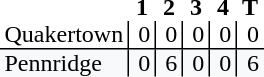<table style="border-collapse: collapse;">
<tr>
<th style="text-align: left;"></th>
<th style="text-align: center; padding: 0px 3px 0px 3px; width:12px;">1</th>
<th style="text-align: center; padding: 0px 3px 0px 3px; width:12px;">2</th>
<th style="text-align: center; padding: 0px 3px 0px 3px; width:12px;">3</th>
<th style="text-align: center; padding: 0px 3px 0px 3px; width:12px;">4</th>
<th style="text-align: center; padding: 0px 3px 0px 3px; width:12px;">T</th>
</tr>
<tr>
<td style="text-align: left; border-bottom: 1px solid black; padding: 0px 3px 0px 3px;">Quakertown</td>
<td style="border-left: 1px solid black; border-bottom: 1px solid black; text-align: right; padding: 0px 3px 0px 3px;">0</td>
<td style="border-left: 1px solid black; border-bottom: 1px solid black; text-align: right; padding: 0px 3px 0px 3px;">0</td>
<td style="border-left: 1px solid black; border-bottom: 1px solid black; text-align: right; padding: 0px 3px 0px 3px;">0</td>
<td style="border-left: 1px solid black; border-bottom: 1px solid black; text-align: right; padding: 0px 3px 0px 3px;">0</td>
<td style="border-left: 1px solid black; border-bottom: 1px solid black; text-align: right; padding: 0px 3px 0px 3px;">0</td>
</tr>
<tr>
<td style="background: #f8f9fa; text-align: left; padding: 0px 3px 0px 3px;">Pennridge</td>
<td style="background: #f8f9fa; border-left: 1px solid black; text-align: right; padding: 0px 3px 0px 3px;">0</td>
<td style="background: #f8f9fa; border-left: 1px solid black; text-align: right; padding: 0px 3px 0px 3px;">6</td>
<td style="background: #f8f9fa; border-left: 1px solid black; text-align: right; padding: 0px 3px 0px 3px;">0</td>
<td style="background: #f8f9fa; border-left: 1px solid black; text-align: right; padding: 0px 3px 0px 3px;">0</td>
<td style="background: #f8f9fa; border-left: 1px solid black; text-align: right; padding: 0px 3px 0px 3px;">6</td>
</tr>
</table>
